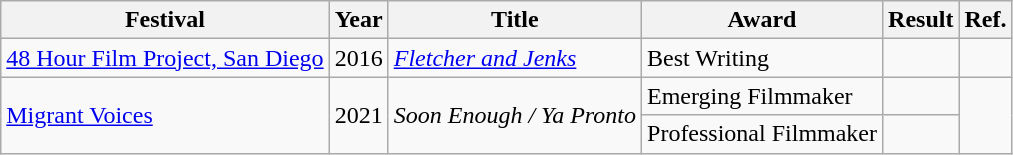<table class="wikitable">
<tr>
<th>Festival</th>
<th>Year</th>
<th>Title</th>
<th>Award</th>
<th>Result</th>
<th>Ref.</th>
</tr>
<tr>
<td><a href='#'>48 Hour Film Project, San Diego</a></td>
<td>2016</td>
<td><em><a href='#'>Fletcher and Jenks</a></em></td>
<td>Best Writing</td>
<td></td>
<td></td>
</tr>
<tr>
<td rowspan="2"><a href='#'>Migrant Voices</a></td>
<td rowspan="2">2021</td>
<td rowspan="2"><em>Soon Enough / Ya Pronto</em></td>
<td>Emerging Filmmaker</td>
<td></td>
<td rowspan="2"></td>
</tr>
<tr>
<td>Professional Filmmaker</td>
<td></td>
</tr>
</table>
